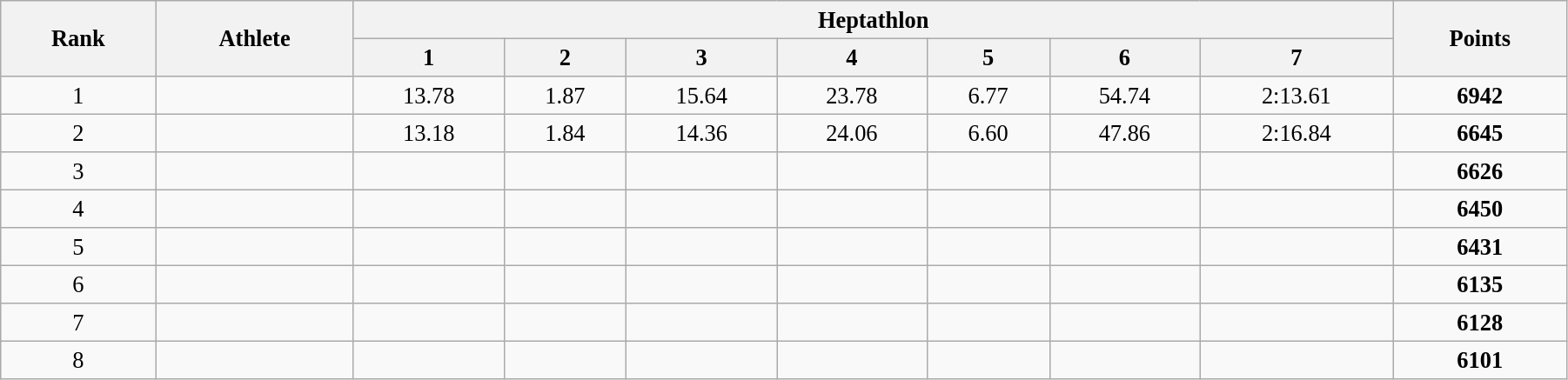<table class="wikitable" style=" text-align:center; font-size:110%;" width="95%">
<tr>
<th rowspan="2">Rank</th>
<th rowspan="2">Athlete</th>
<th colspan="7">Heptathlon</th>
<th rowspan="2">Points</th>
</tr>
<tr>
<th>1</th>
<th>2</th>
<th>3</th>
<th>4</th>
<th>5</th>
<th>6</th>
<th>7</th>
</tr>
<tr>
<td>1</td>
<td align=left></td>
<td>13.78</td>
<td>1.87</td>
<td>15.64</td>
<td>23.78</td>
<td>6.77</td>
<td>54.74</td>
<td>2:13.61</td>
<td><strong>6942</strong> </td>
</tr>
<tr>
<td>2</td>
<td align=left></td>
<td>13.18</td>
<td>1.84</td>
<td>14.36</td>
<td>24.06</td>
<td>6.60</td>
<td>47.86</td>
<td>2:16.84</td>
<td><strong>6645</strong></td>
</tr>
<tr>
<td>3</td>
<td align=left></td>
<td></td>
<td></td>
<td></td>
<td></td>
<td></td>
<td></td>
<td></td>
<td><strong>6626</strong></td>
</tr>
<tr>
<td>4</td>
<td align=left></td>
<td></td>
<td></td>
<td></td>
<td></td>
<td></td>
<td></td>
<td></td>
<td><strong>6450</strong></td>
</tr>
<tr>
<td>5</td>
<td align=left></td>
<td></td>
<td></td>
<td></td>
<td></td>
<td></td>
<td></td>
<td></td>
<td><strong>6431</strong></td>
</tr>
<tr>
<td>6</td>
<td align=left></td>
<td></td>
<td></td>
<td></td>
<td></td>
<td></td>
<td></td>
<td></td>
<td><strong>6135</strong></td>
</tr>
<tr>
<td>7</td>
<td align=left></td>
<td></td>
<td></td>
<td></td>
<td></td>
<td></td>
<td></td>
<td></td>
<td><strong>6128</strong></td>
</tr>
<tr>
<td>8</td>
<td align=left></td>
<td></td>
<td></td>
<td></td>
<td></td>
<td></td>
<td></td>
<td></td>
<td><strong>6101</strong></td>
</tr>
</table>
